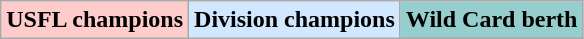<table class="wikitable">
<tr>
<td style="background:#fcc;"><strong>USFL champions</strong></td>
<td style="background:#d0e7ff;"><strong>Division champions</strong></td>
<td style="background:#96cdcd;"><strong>Wild Card berth</strong></td>
</tr>
</table>
